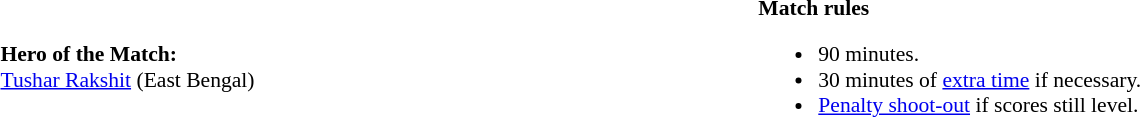<table width=100% style="font-size: 90%">
<tr>
<td><br><strong>Hero of the Match:</strong><br><a href='#'>Tushar Rakshit</a> (East Bengal)</td>
<td style="width:60%; vertical-align:top;"><br><strong>Match rules</strong><ul><li>90 minutes.</li><li>30 minutes of <a href='#'>extra time</a> if necessary.</li><li><a href='#'>Penalty shoot-out</a> if scores still level.</li></ul></td>
</tr>
</table>
